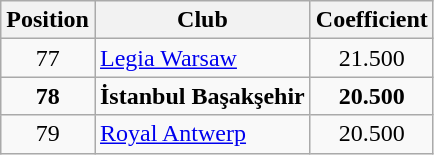<table class="wikitable" style="text-align: center;">
<tr>
<th>Position</th>
<th>Club</th>
<th>Coefficient</th>
</tr>
<tr>
<td>77</td>
<td align=left> <a href='#'>Legia Warsaw</a></td>
<td>21.500</td>
</tr>
<tr>
<td><strong>78</strong></td>
<td align=left> <strong>İstanbul Başakşehir</strong></td>
<td><strong>20.500</strong></td>
</tr>
<tr>
<td>79</td>
<td align=left> <a href='#'>Royal Antwerp</a></td>
<td>20.500</td>
</tr>
</table>
